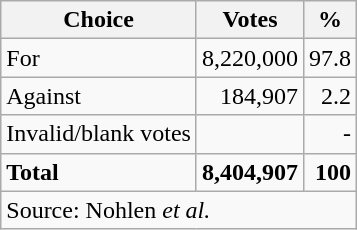<table class=wikitable style=text-align:right>
<tr>
<th>Choice</th>
<th>Votes</th>
<th>%</th>
</tr>
<tr>
<td align=left>For</td>
<td>8,220,000</td>
<td>97.8</td>
</tr>
<tr>
<td align=left>Against</td>
<td>184,907</td>
<td>2.2</td>
</tr>
<tr>
<td align=left>Invalid/blank votes</td>
<td></td>
<td>-</td>
</tr>
<tr>
<td align=left><strong>Total</strong></td>
<td><strong>8,404,907</strong></td>
<td><strong>100</strong></td>
</tr>
<tr>
<td align=left colspan=3>Source: Nohlen <em>et al.</em></td>
</tr>
</table>
